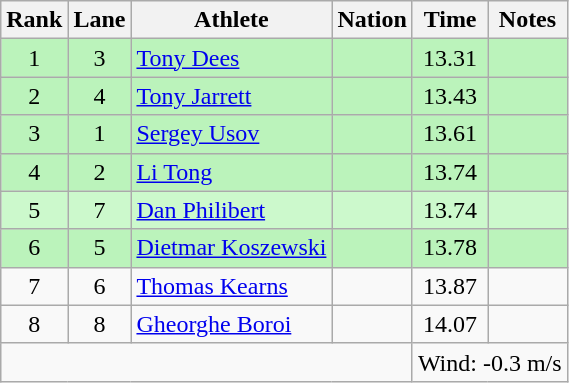<table class="wikitable sortable" style="text-align:center">
<tr>
<th>Rank</th>
<th>Lane</th>
<th>Athlete</th>
<th>Nation</th>
<th>Time</th>
<th>Notes</th>
</tr>
<tr style="background:#bbf3bb;">
<td>1</td>
<td>3</td>
<td align=left><a href='#'>Tony Dees</a></td>
<td align=left></td>
<td>13.31</td>
<td></td>
</tr>
<tr style="background:#bbf3bb;">
<td>2</td>
<td>4</td>
<td align=left><a href='#'>Tony Jarrett</a></td>
<td align=left></td>
<td>13.43</td>
<td></td>
</tr>
<tr style="background:#bbf3bb;">
<td>3</td>
<td>1</td>
<td align=left><a href='#'>Sergey Usov</a></td>
<td align=left></td>
<td>13.61</td>
<td></td>
</tr>
<tr style="background:#bbf3bb;">
<td>4</td>
<td>2</td>
<td align=left><a href='#'>Li Tong</a></td>
<td align=left></td>
<td>13.74</td>
<td></td>
</tr>
<tr bgcolor=ccf9cc>
<td>5</td>
<td>7</td>
<td align=left><a href='#'>Dan Philibert</a></td>
<td align=left></td>
<td>13.74</td>
<td></td>
</tr>
<tr style="background:#bbf3bb;">
<td>6</td>
<td>5</td>
<td align=left><a href='#'>Dietmar Koszewski</a></td>
<td align=left></td>
<td>13.78</td>
<td></td>
</tr>
<tr>
<td>7</td>
<td>6</td>
<td align=left><a href='#'>Thomas Kearns</a></td>
<td align=left></td>
<td>13.87</td>
<td></td>
</tr>
<tr>
<td>8</td>
<td>8</td>
<td align=left><a href='#'>Gheorghe Boroi</a></td>
<td align=left></td>
<td>14.07</td>
<td></td>
</tr>
<tr class="sortbottom">
<td colspan=4></td>
<td colspan="2" style="text-align:left;">Wind: -0.3 m/s</td>
</tr>
</table>
